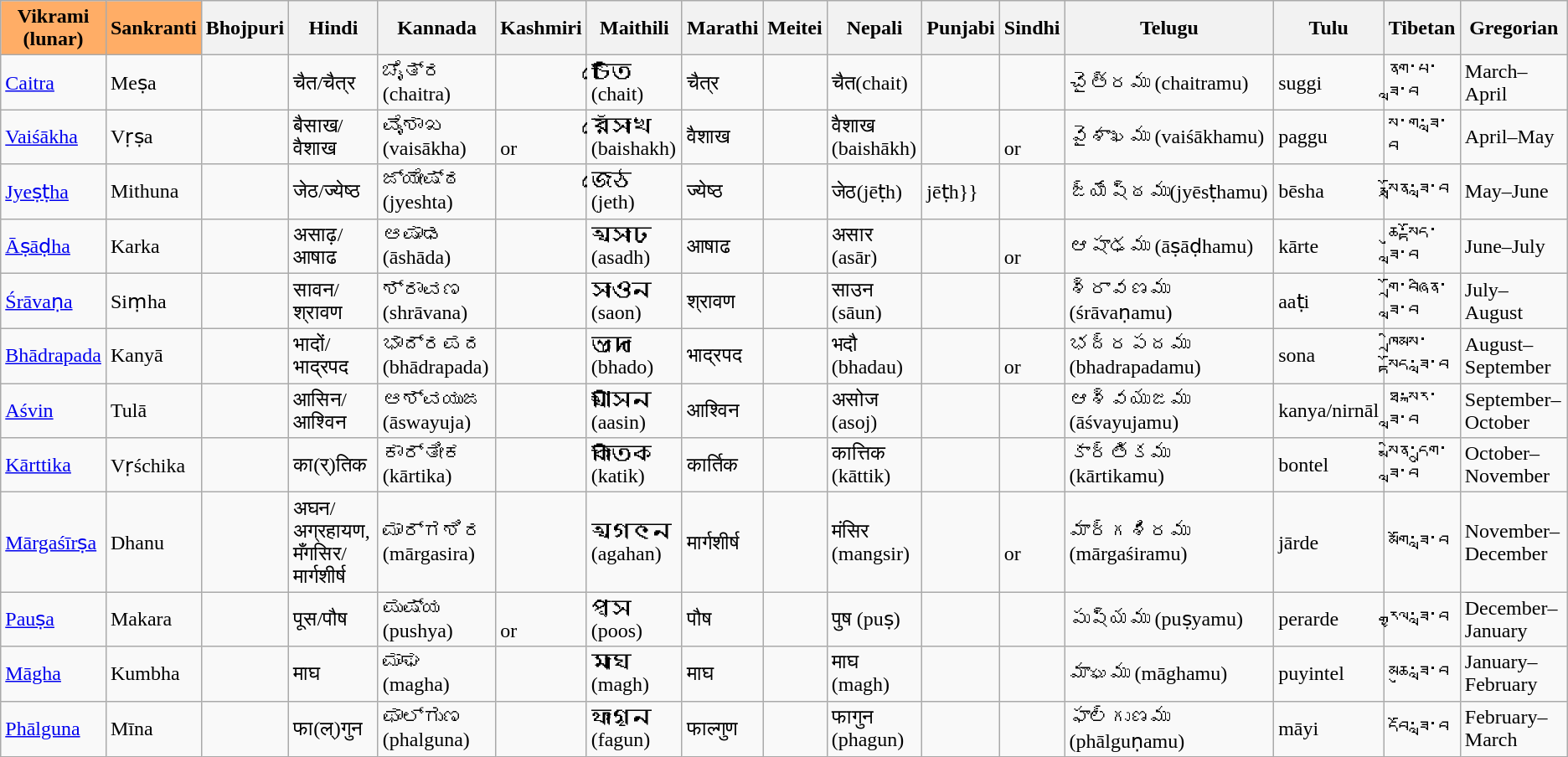<table class="wikitable">
<tr>
<th style="background: #ffad66;" width=50>Vikrami<br>(lunar)</th>
<th style="background: #ffad66;">Sankranti</th>
<th>Bhojpuri</th>
<th>Hindi</th>
<th>Kannada</th>
<th>Kashmiri</th>
<th>Maithili</th>
<th>Marathi</th>
<th>Meitei</th>
<th>Nepali</th>
<th>Punjabi</th>
<th>Sindhi</th>
<th>Telugu</th>
<th>Tulu</th>
<th>Tibetan</th>
<th>Gregorian</th>
</tr>
<tr>
<td><a href='#'>Caitra</a></td>
<td>Meṣa</td>
<td></td>
<td>चैत/चैत्र</td>
<td>ಚೈತ್ರ (chaitra)</td>
<td> </td>
<td>𑒔𑒻𑒞𑒱 (chait)</td>
<td>चैत्र</td>
<td></td>
<td>चैत(chait)</td>
<td></td>
<td></td>
<td>చైత్రము (chaitramu)</td>
<td>suggi</td>
<td>ནག་པ་ཟླ་བ</td>
<td>March–April</td>
</tr>
<tr>
<td><a href='#'>Vaiśākha</a></td>
<td>Vṛṣa</td>
<td></td>
<td>बैसाख/वैशाख</td>
<td>ವೈಶಾಖ  (vaisākha)</td>
<td> <br>or<br> </td>
<td>𑒥𑒻𑒮𑒰𑒐 (baishakh)</td>
<td>वैशाख</td>
<td></td>
<td>वैशाख (baishākh)</td>
<td></td>
<td><br>or
</td>
<td>వైశాఖము (vaiśākhamu)</td>
<td>paggu</td>
<td>ས་ག་ཟླ་བ</td>
<td>April–May</td>
</tr>
<tr>
<td><a href='#'>Jyeṣṭha</a></td>
<td>Mithuna</td>
<td></td>
<td>जेठ/ज्येष्ठ</td>
<td>ಜ್ಯೇಷ್ಠ (jyeshta)</td>
<td><br></td>
<td>𑒖𑒹𑒚 (jeth)</td>
<td>ज्येष्ठ</td>
<td></td>
<td>जेठ(jēṭh)</td>
<td>jēṭh}}</td>
<td></td>
<td>జ్యేష్ఠము(jyēsṭhamu)</td>
<td>bēsha</td>
<td>སྣྲོན་ཟླ་བ</td>
<td>May–June</td>
</tr>
<tr>
<td><a href='#'>Āṣāḍha</a></td>
<td>Karka</td>
<td></td>
<td>असाढ़/आषाढ</td>
<td>ಆಷಾಢ (āshāda)</td>
<td><br></td>
<td>𑒁𑒮𑒰𑒜𑓃 (asadh)</td>
<td>आषाढ</td>
<td></td>
<td>असार (asār)</td>
<td></td>
<td><br>or
</td>
<td>ఆషాఢము (āṣāḍhamu)</td>
<td>kārte</td>
<td>ཆུ་སྟོད་ཟླ་བ</td>
<td>June–July</td>
</tr>
<tr>
<td><a href='#'>Śrāvaṇa</a></td>
<td>Siṃha</td>
<td></td>
<td>सावन/श्रावण</td>
<td>ಶ್ರಾವಣ (shrāvana)</td>
<td> </td>
<td>𑒮𑒰𑒍𑒢 (saon)</td>
<td>श्रावण</td>
<td></td>
<td>साउन (sāun)</td>
<td></td>
<td></td>
<td>శ్రావణము (śrāvaṇamu)</td>
<td>aaṭi</td>
<td>གྲོ་བཞིན་ཟླ་བ</td>
<td>July–August</td>
</tr>
<tr>
<td><a href='#'>Bhādrapada</a></td>
<td>Kanyā</td>
<td></td>
<td>भादों/भाद्रपद</td>
<td>ಭಾದ್ರಪದ (bhādrapada)</td>
<td> </td>
<td>𑒦𑒰𑒠𑒼 (bhado)</td>
<td>भाद्रपद</td>
<td></td>
<td>भदौ (bhadau)</td>
<td></td>
<td><br>or
</td>
<td>భద్రపదము (bhadrapadamu)</td>
<td>sona</td>
<td>ཁྲིམས་སྟོད་ཟླ་བ</td>
<td>August–September</td>
</tr>
<tr>
<td><a href='#'>Aśvin</a></td>
<td>Tulā</td>
<td></td>
<td>आसिन/आश्विन</td>
<td>ಆಶ್ವಯುಜ (āswayuja)</td>
<td><br></td>
<td>𑒂𑒮𑒱𑒢 (aasin)</td>
<td>आश्विन</td>
<td></td>
<td>असोज (asoj)</td>
<td></td>
<td></td>
<td>ఆశ్వయుజము (āśvayujamu)</td>
<td>kanya/nirnāl</td>
<td>ཐ་སྐར་ཟླ་བ</td>
<td>September–October</td>
</tr>
<tr>
<td><a href='#'>Kārttika</a></td>
<td>Vṛśchika</td>
<td></td>
<td>का(र्)तिक</td>
<td>ಕಾರ್ತೀಕ (kārtika)</td>
<td><br></td>
<td>𑒏𑒰𑒞𑒱𑒏 (katik)</td>
<td>कार्तिक</td>
<td></td>
<td>कात्तिक (kāttik)</td>
<td></td>
<td></td>
<td>కార్తికము (kārtikamu)</td>
<td>bontel</td>
<td>སྨིན་དྲུག་ཟླ་བ</td>
<td>October–November</td>
</tr>
<tr>
<td><a href='#'>Mārgaśīrṣa</a></td>
<td>Dhanu</td>
<td></td>
<td>अघन/अग्रहायण, मँगसिर/मार्गशीर्ष</td>
<td>ಮಾರ್ಗಶಿರ (mārgasira)</td>
<td> </td>
<td>𑒁𑒑𑒯𑒢 (agahan)</td>
<td>मार्गशीर्ष</td>
<td></td>
<td>मंसिर (mangsir)</td>
<td></td>
<td><br>or
</td>
<td>మార్గశిరము (mārgaśiramu)</td>
<td>jārde</td>
<td>མགོ་ཟླ་བ</td>
<td>November–December</td>
</tr>
<tr>
<td><a href='#'>Pauṣa</a></td>
<td>Makara</td>
<td></td>
<td>पूस/पौष</td>
<td>ಪುಷ್ಯ (pushya)</td>
<td> <br>or
 </td>
<td>𑒣𑒴𑒮 (poos)</td>
<td>पौष</td>
<td></td>
<td>पुष (puṣ)</td>
<td></td>
<td></td>
<td>పుష్యము (puṣyamu)</td>
<td>perarde</td>
<td>རྒྱལ་ཟླ་བ</td>
<td>December–January</td>
</tr>
<tr>
<td><a href='#'>Māgha</a></td>
<td>Kumbha</td>
<td></td>
<td>माघ</td>
<td>ಮಾಘ (magha)</td>
<td><br></td>
<td>𑒧𑒰𑒒 (magh)</td>
<td>माघ</td>
<td></td>
<td>माघ (magh)</td>
<td></td>
<td></td>
<td>మాఘము (māghamu)</td>
<td>puyintel</td>
<td>མཆུ་ཟླ་བ</td>
<td>January–February</td>
</tr>
<tr>
<td><a href='#'>Phālguna</a></td>
<td>Mīna</td>
<td></td>
<td>फा(ल्)गुन</td>
<td>ಫಾಲ್ಗುಣ (phalguna)</td>
<td><br></td>
<td>𑒤𑒰𑒑𑒳𑒢 (fagun)</td>
<td>फाल्गुण</td>
<td></td>
<td>फागुन (phagun)</td>
<td></td>
<td></td>
<td>ఫాల్గుణము (phālguṇamu)</td>
<td>māyi</td>
<td>དབོ་ཟླ་བ</td>
<td>February–March</td>
</tr>
</table>
